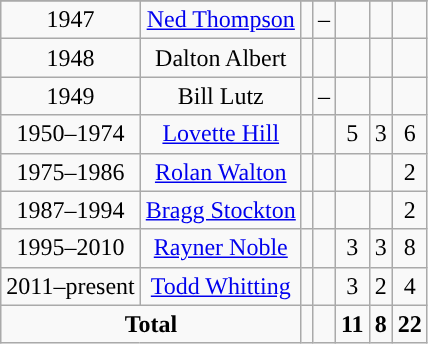<table class="wikitable sortable" style="text-align:center">
<tr>
</tr>
<tr>
<td>1947</td>
<td><a href='#'>Ned Thompson</a></td>
<td></td>
<td>–</td>
<td></td>
<td></td>
<td></td>
</tr>
<tr>
<td>1948</td>
<td>Dalton Albert</td>
<td></td>
<td></td>
<td></td>
<td></td>
<td></td>
</tr>
<tr>
<td>1949</td>
<td>Bill Lutz</td>
<td></td>
<td>–</td>
<td></td>
<td></td>
<td></td>
</tr>
<tr>
<td>1950–1974</td>
<td><a href='#'>Lovette Hill</a></td>
<td></td>
<td></td>
<td>5</td>
<td>3</td>
<td>6</td>
</tr>
<tr>
<td>1975–1986</td>
<td><a href='#'>Rolan Walton</a></td>
<td></td>
<td></td>
<td></td>
<td></td>
<td>2</td>
</tr>
<tr>
<td>1987–1994</td>
<td><a href='#'>Bragg Stockton</a></td>
<td></td>
<td></td>
<td></td>
<td></td>
<td>2</td>
</tr>
<tr>
<td>1995–2010</td>
<td><a href='#'>Rayner Noble</a></td>
<td></td>
<td></td>
<td>3</td>
<td>3</td>
<td>8</td>
</tr>
<tr>
<td>2011–present</td>
<td><a href='#'>Todd Whitting</a></td>
<td></td>
<td></td>
<td>3</td>
<td>2</td>
<td>4</td>
</tr>
<tr style="text-align:center; ">
<td colspan="2"><strong>Total</strong></td>
<td><strong></strong></td>
<td></td>
<td><strong>11</strong></td>
<td><strong>8</strong></td>
<td><strong>22</strong></td>
</tr>
</table>
